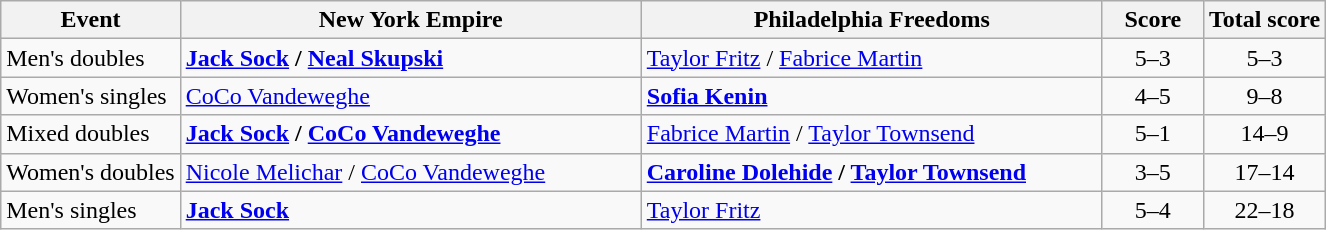<table class="wikitable nowrap">
<tr>
<th>Event</th>
<th width=300>New York Empire</th>
<th width=300>Philadelphia Freedoms</th>
<th width=60>Score</th>
<th>Total score</th>
</tr>
<tr>
<td>Men's doubles</td>
<td><strong><a href='#'>Jack Sock</a> / <a href='#'>Neal Skupski</a></strong></td>
<td><a href='#'>Taylor Fritz</a> / <a href='#'>Fabrice Martin</a></td>
<td align="center">5–3</td>
<td align="center">5–3</td>
</tr>
<tr>
<td>Women's singles</td>
<td><a href='#'>CoCo Vandeweghe</a></td>
<td><strong><a href='#'>Sofia Kenin</a></strong></td>
<td align="center">4–5</td>
<td align="center">9–8</td>
</tr>
<tr>
<td>Mixed doubles</td>
<td><strong><a href='#'>Jack Sock</a> / <a href='#'>CoCo Vandeweghe</a></strong></td>
<td><a href='#'>Fabrice Martin</a>  / <a href='#'>Taylor Townsend</a></td>
<td align="center">5–1</td>
<td align="center">14–9</td>
</tr>
<tr>
<td>Women's doubles</td>
<td><a href='#'>Nicole Melichar</a> / <a href='#'>CoCo Vandeweghe</a></td>
<td><strong><a href='#'>Caroline Dolehide</a> / <a href='#'>Taylor Townsend</a></strong></td>
<td align="center">3–5</td>
<td align="center">17–14</td>
</tr>
<tr>
<td>Men's singles</td>
<td><strong><a href='#'>Jack Sock</a></strong></td>
<td><a href='#'>Taylor Fritz</a></td>
<td align="center">5–4</td>
<td align="center">22–18</td>
</tr>
</table>
